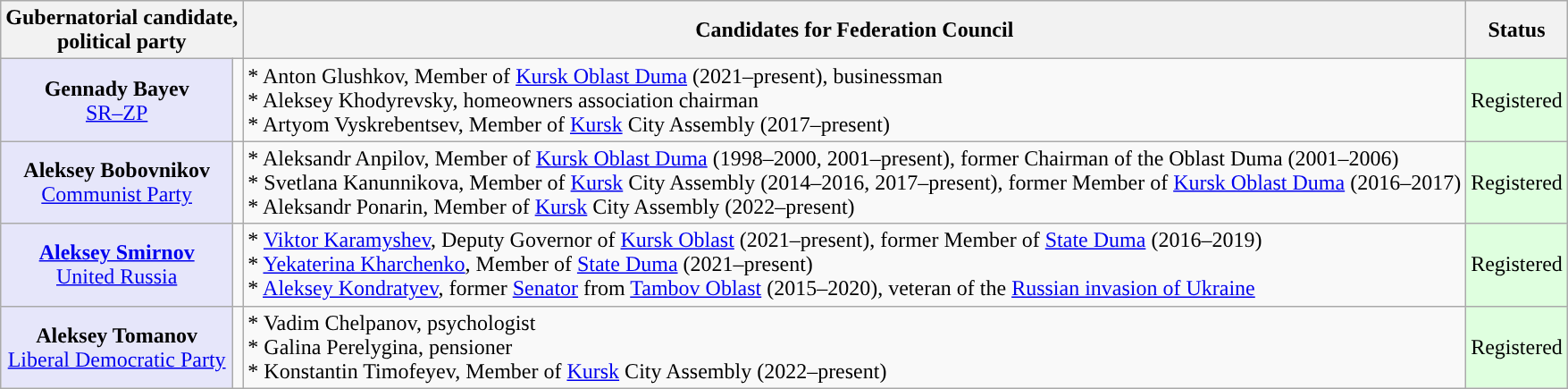<table class="wikitable" style="text-align:center;">
<tr>
<th colspan="2">Gubernatorial candidate,<br>political party</th>
<th>Candidates for Federation Council</th>
<th>Status</th>
</tr>
<tr>
<td style="background:lavender;"><strong>Gennady Bayev</strong><br><a href='#'>SR–ZP</a></td>
<td style="background-color:"></td>
<td align=left>* Anton Glushkov, Member of <a href='#'>Kursk Oblast Duma</a> (2021–present), businessman<br>* Aleksey Khodyrevsky, homeowners association chairman<br>* Artyom Vyskrebentsev, Member of <a href='#'>Kursk</a> City Assembly (2017–present)</td>
<td bgcolor="#DFFFDF">Registered</td>
</tr>
<tr>
<td style="background:lavender;"><strong>Aleksey Bobovnikov</strong><br><a href='#'>Communist Party</a></td>
<td style="background-color:"></td>
<td align=left>* Aleksandr Anpilov, Member of <a href='#'>Kursk Oblast Duma</a> (1998–2000, 2001–present), former Chairman of the Oblast Duma (2001–2006)<br>* Svetlana Kanunnikova, Member of <a href='#'>Kursk</a> City Assembly (2014–2016, 2017–present), former Member of <a href='#'>Kursk Oblast Duma</a> (2016–2017)<br>* Aleksandr Ponarin, Member of <a href='#'>Kursk</a> City Assembly (2022–present)</td>
<td bgcolor="#DFFFDF">Registered</td>
</tr>
<tr>
<td style="background:lavender;"><strong><a href='#'>Aleksey Smirnov</a></strong><br><a href='#'>United Russia</a></td>
<td style="background-color:"></td>
<td align=left>* <a href='#'>Viktor Karamyshev</a>, Deputy Governor of <a href='#'>Kursk Oblast</a> (2021–present), former Member of <a href='#'>State Duma</a> (2016–2019)<br>* <a href='#'>Yekaterina Kharchenko</a>, Member of <a href='#'>State Duma</a> (2021–present)<br>* <a href='#'>Aleksey Kondratyev</a>, former <a href='#'>Senator</a> from <a href='#'>Tambov Oblast</a> (2015–2020), veteran of the <a href='#'>Russian invasion of Ukraine</a></td>
<td bgcolor="#DFFFDF">Registered</td>
</tr>
<tr>
<td style="background:lavender;"><strong>Aleksey Tomanov</strong><br><a href='#'>Liberal Democratic Party</a></td>
<td style="background-color:"></td>
<td align=left>* Vadim Chelpanov, psychologist<br>* Galina Perelygina, pensioner<br>* Konstantin Timofeyev, Member of <a href='#'>Kursk</a> City Assembly (2022–present)</td>
<td bgcolor="#DFFFDF">Registered</td>
</tr>
</table>
